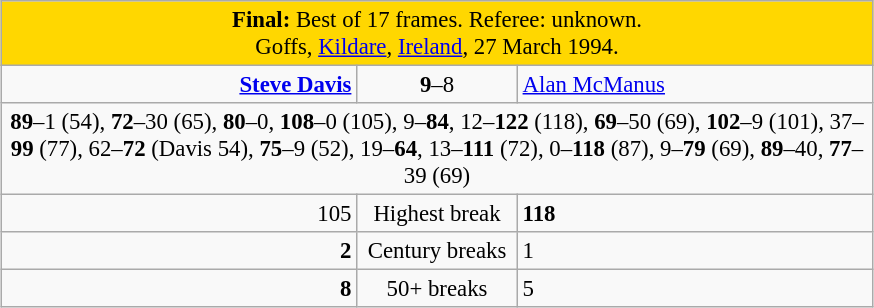<table class="wikitable" style="font-size: 95%; margin: 1em auto 1em auto;">
<tr>
<td colspan="3" align="center" bgcolor="#ffd700"><strong>Final:</strong> Best of 17 frames. Referee: unknown.<br>Goffs, <a href='#'>Kildare</a>, <a href='#'>Ireland</a>, 27 March 1994.</td>
</tr>
<tr>
<td width="230" align="right"><strong><a href='#'>Steve Davis</a></strong> <br></td>
<td width="100" align="center"><strong>9</strong>–8</td>
<td width="230"><a href='#'>Alan McManus</a> <br></td>
</tr>
<tr>
<td colspan="3" align="center" style="font-size: 100%"><strong>89</strong>–1 (54), <strong>72</strong>–30 (65), <strong>80</strong>–0, <strong>108</strong>–0 (105), 9–<strong>84</strong>, 12–<strong>122</strong> (118), <strong>69</strong>–50 (69), <strong>102</strong>–9 (101), 37–<strong>99</strong> (77), 62–<strong>72</strong> (Davis 54), <strong>75</strong>–9 (52), 19–<strong>64</strong>, 13–<strong>111</strong> (72), 0–<strong>118</strong> (87), 9–<strong>79</strong> (69), <strong>89</strong>–40, <strong>77</strong>–39 (69)</td>
</tr>
<tr>
<td align="right">105</td>
<td align="center">Highest break</td>
<td><strong>118</strong></td>
</tr>
<tr>
<td align="right"><strong>2</strong></td>
<td align="center">Century breaks</td>
<td>1</td>
</tr>
<tr>
<td align="right"><strong>8</strong></td>
<td align="center">50+ breaks</td>
<td>5</td>
</tr>
</table>
